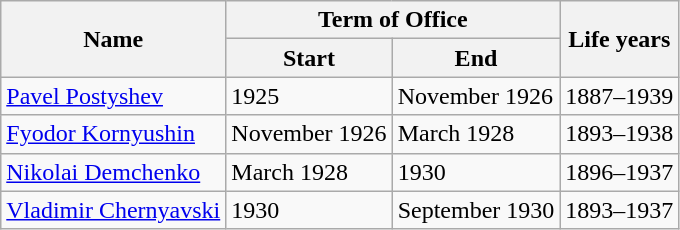<table class="wikitable">
<tr>
<th rowspan="2">Name</th>
<th colspan="2">Term of Office</th>
<th rowspan="2">Life years</th>
</tr>
<tr>
<th>Start</th>
<th>End</th>
</tr>
<tr>
<td><a href='#'>Pavel Postyshev</a></td>
<td>1925</td>
<td>November 1926</td>
<td>1887–1939</td>
</tr>
<tr>
<td><a href='#'>Fyodor Kornyushin</a></td>
<td>November 1926</td>
<td>March 1928</td>
<td>1893–1938</td>
</tr>
<tr>
<td><a href='#'>Nikolai Demchenko</a></td>
<td>March 1928</td>
<td>1930</td>
<td>1896–1937</td>
</tr>
<tr>
<td><a href='#'>Vladimir Chernyavski</a></td>
<td>1930</td>
<td>September 1930</td>
<td>1893–1937</td>
</tr>
</table>
